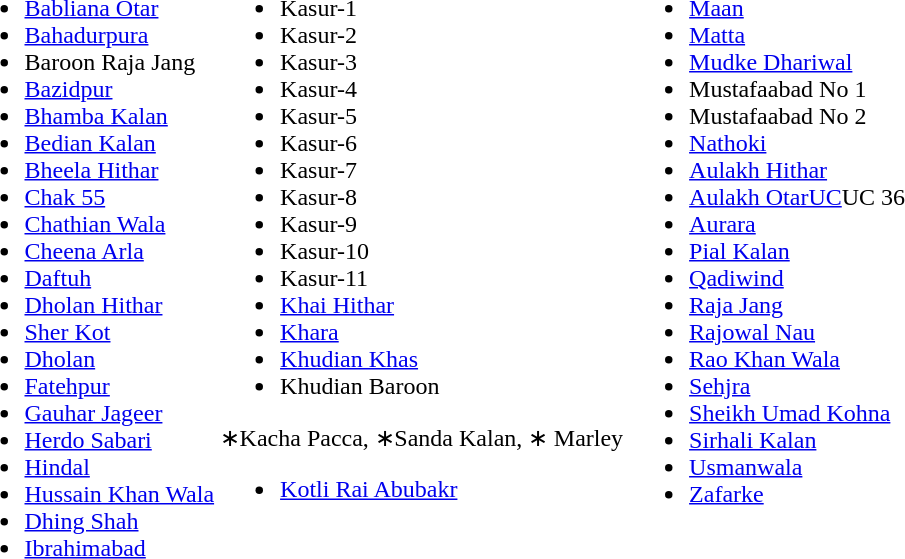<table>
<tr ---->
<td valign="top"><br><ul><li><a href='#'>Babliana Otar</a></li><li><a href='#'>Bahadurpura</a></li><li>Baroon Raja Jang</li><li><a href='#'>Bazidpur</a></li><li><a href='#'>Bhamba Kalan</a></li><li><a href='#'>Bedian Kalan</a></li><li><a href='#'>Bheela Hithar</a></li><li><a href='#'>Chak 55</a></li><li><a href='#'>Chathian Wala</a></li><li><a href='#'>Cheena Arla</a></li><li><a href='#'>Daftuh</a></li><li><a href='#'>Dholan Hithar</a></li><li><a href='#'>Sher Kot</a></li><li><a href='#'>Dholan</a></li><li><a href='#'>Fatehpur</a></li><li><a href='#'>Gauhar Jageer</a></li><li><a href='#'>Herdo Sabari</a></li><li><a href='#'>Hindal</a></li><li><a href='#'>Hussain Khan Wala</a></li><li><a href='#'>Dhing Shah</a></li><li><a href='#'>Ibrahimabad</a></li></ul></td>
<td valign="top"><br><ul><li>Kasur-1</li><li>Kasur-2</li><li>Kasur-3</li><li>Kasur-4</li><li>Kasur-5</li><li>Kasur-6</li><li>Kasur-7</li><li>Kasur-8</li><li>Kasur-9</li><li>Kasur-10</li><li>Kasur-11</li><li><a href='#'>Khai Hithar</a></li><li><a href='#'>Khara</a></li><li><a href='#'>Khudian Khas</a></li><li>Khudian  Baroon</li></ul>∗Kacha Pacca,
∗Sanda Kalan, ∗ Marley<ul><li><a href='#'>Kotli Rai Abubakr</a></li></ul></td>
<td valign="top"><br><ul><li><a href='#'>Maan</a></li><li><a href='#'>Matta</a></li><li><a href='#'>Mudke Dhariwal</a></li><li>Mustafaabad No 1</li><li>Mustafaabad   No 2</li><li><a href='#'>Nathoki</a></li><li><a href='#'>Aulakh Hithar</a></li><li><a href='#'>Aulakh OtarUC</a>UC 36</li><li><a href='#'>Aurara</a></li><li><a href='#'>Pial Kalan</a></li><li><a href='#'>Qadiwind</a></li><li><a href='#'>Raja Jang</a></li><li><a href='#'>Rajowal Nau</a></li><li><a href='#'>Rao Khan Wala</a></li><li><a href='#'>Sehjra</a></li><li><a href='#'>Sheikh Umad Kohna</a></li><li><a href='#'>Sirhali Kalan</a></li><li><a href='#'>Usmanwala</a></li><li><a href='#'>Zafarke</a></li></ul></td>
</tr>
</table>
